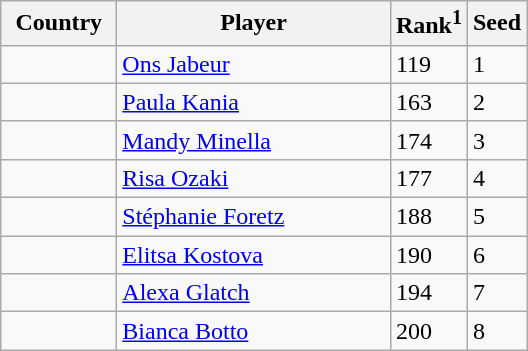<table class="sortable wikitable">
<tr>
<th width="70">Country</th>
<th width="175">Player</th>
<th>Rank<sup>1</sup></th>
<th>Seed</th>
</tr>
<tr>
<td></td>
<td><a href='#'>Ons Jabeur</a></td>
<td>119</td>
<td>1</td>
</tr>
<tr>
<td></td>
<td><a href='#'>Paula Kania</a></td>
<td>163</td>
<td>2</td>
</tr>
<tr>
<td></td>
<td><a href='#'>Mandy Minella</a></td>
<td>174</td>
<td>3</td>
</tr>
<tr>
<td></td>
<td><a href='#'>Risa Ozaki</a></td>
<td>177</td>
<td>4</td>
</tr>
<tr>
<td></td>
<td><a href='#'>Stéphanie Foretz</a></td>
<td>188</td>
<td>5</td>
</tr>
<tr>
<td></td>
<td><a href='#'>Elitsa Kostova</a></td>
<td>190</td>
<td>6</td>
</tr>
<tr>
<td></td>
<td><a href='#'>Alexa Glatch</a></td>
<td>194</td>
<td>7</td>
</tr>
<tr>
<td></td>
<td><a href='#'>Bianca Botto</a></td>
<td>200</td>
<td>8</td>
</tr>
</table>
